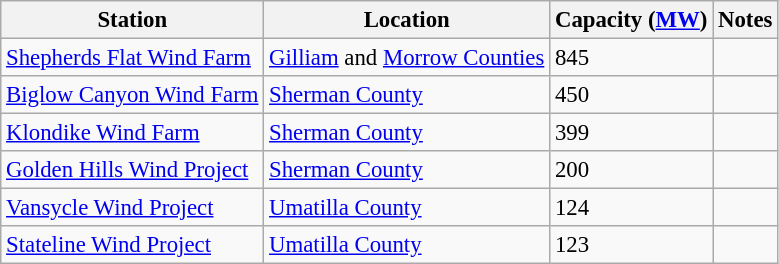<table class="wikitable sortable" style="font-size:95%;">
<tr>
<th>Station</th>
<th>Location</th>
<th>Capacity (<a href='#'>MW</a>)</th>
<th>Notes</th>
</tr>
<tr>
<td><a href='#'>Shepherds Flat Wind Farm</a></td>
<td><a href='#'>Gilliam</a> and <a href='#'>Morrow Counties</a></td>
<td>845</td>
<td></td>
</tr>
<tr>
<td><a href='#'>Biglow Canyon Wind Farm</a></td>
<td><a href='#'>Sherman County</a></td>
<td>450</td>
<td></td>
</tr>
<tr>
<td><a href='#'>Klondike Wind Farm</a></td>
<td><a href='#'>Sherman County</a></td>
<td>399</td>
<td></td>
</tr>
<tr>
<td><a href='#'>Golden Hills Wind Project</a></td>
<td><a href='#'>Sherman County</a></td>
<td>200</td>
<td></td>
</tr>
<tr>
<td><a href='#'>Vansycle Wind Project</a></td>
<td><a href='#'>Umatilla County</a></td>
<td>124</td>
<td></td>
</tr>
<tr>
<td><a href='#'>Stateline Wind Project</a></td>
<td><a href='#'>Umatilla County</a></td>
<td>123</td>
<td></td>
</tr>
</table>
